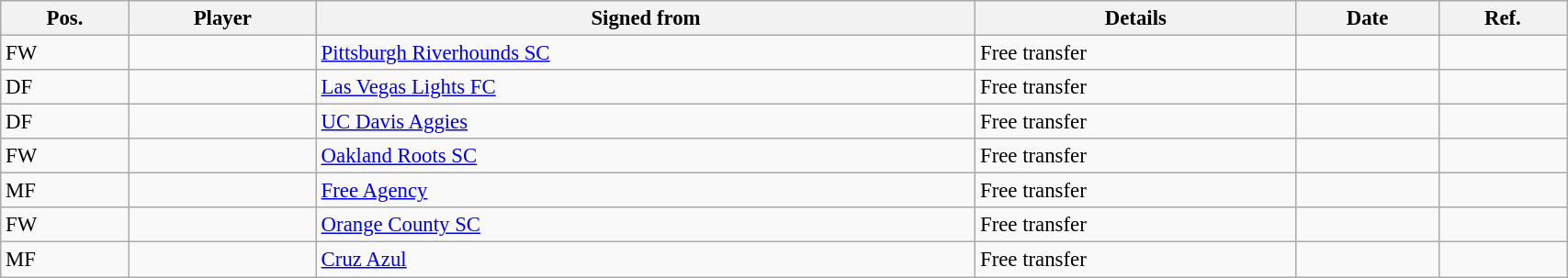<table class="wikitable sortable" style="width:90%; text-align:center; font-size:95%; text-align:left;">
<tr>
<th>Pos.</th>
<th>Player</th>
<th>Signed from</th>
<th>Details</th>
<th>Date</th>
<th>Ref.</th>
</tr>
<tr>
<td>FW</td>
<td></td>
<td> <a href='#'>Pittsburgh Riverhounds SC</a></td>
<td>Free transfer</td>
<td></td>
<td></td>
</tr>
<tr>
<td>DF</td>
<td></td>
<td> <a href='#'>Las Vegas Lights FC</a></td>
<td>Free transfer</td>
<td></td>
<td></td>
</tr>
<tr>
<td>DF</td>
<td></td>
<td> <a href='#'>UC Davis Aggies</a></td>
<td>Free transfer</td>
<td></td>
<td></td>
</tr>
<tr>
<td>FW</td>
<td></td>
<td> <a href='#'>Oakland Roots SC</a></td>
<td>Free transfer</td>
<td></td>
<td></td>
</tr>
<tr>
<td>MF</td>
<td></td>
<td><a href='#'>Free Agency</a></td>
<td>Free transfer</td>
<td></td>
<td></td>
</tr>
<tr>
<td>FW</td>
<td></td>
<td> <a href='#'>Orange County SC</a></td>
<td>Free transfer</td>
<td></td>
<td></td>
</tr>
<tr>
<td>MF</td>
<td></td>
<td> <a href='#'>Cruz Azul</a></td>
<td>Free transfer</td>
<td></td>
<td></td>
</tr>
</table>
